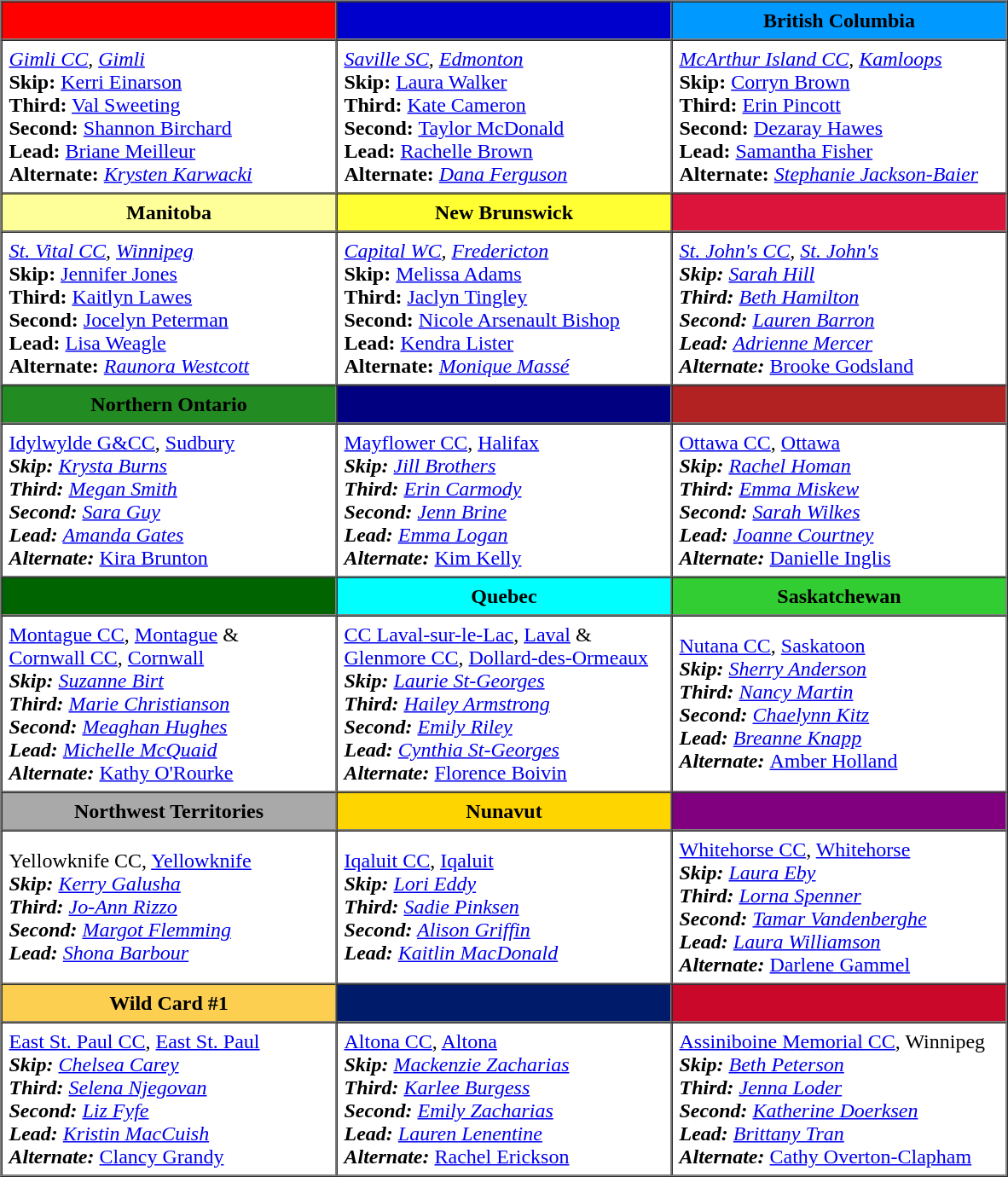<table border=1 cellpadding=5 cellspacing=0>
<tr>
<th bgcolor="#FF0000" width="250"> </th>
<th bgcolor="#0000CD" width="250"> </th>
<th bgcolor="#0099FF" width="250"> British Columbia</th>
</tr>
<tr>
<td><em><a href='#'>Gimli CC</a>, <a href='#'>Gimli</a></em><br><strong>Skip:</strong> <a href='#'>Kerri Einarson</a><br>
<strong>Third:</strong> <a href='#'>Val Sweeting</a><br>
<strong>Second:</strong> <a href='#'>Shannon Birchard</a><br>
<strong>Lead:</strong> <a href='#'>Briane Meilleur</a><br>
<strong>Alternate:</strong> <em><a href='#'>Krysten Karwacki</a></em></td>
<td><em><a href='#'>Saville SC</a>, <a href='#'>Edmonton</a></em><br><strong>Skip:</strong> <a href='#'>Laura Walker</a><br>
<strong>Third:</strong> <a href='#'>Kate Cameron</a><br>
<strong>Second:</strong> <a href='#'>Taylor McDonald</a><br>
<strong>Lead:</strong> <a href='#'>Rachelle Brown</a><br>
<strong>Alternate:</strong> <em><a href='#'>Dana Ferguson</a></em></td>
<td><em><a href='#'>McArthur Island CC</a>, <a href='#'>Kamloops</a></em><br><strong>Skip:</strong> <a href='#'>Corryn Brown</a><br>
<strong>Third:</strong> <a href='#'>Erin Pincott</a><br>
<strong>Second:</strong> <a href='#'>Dezaray Hawes</a><br>
<strong>Lead:</strong> <a href='#'>Samantha Fisher</a><br>
<strong>Alternate:</strong> <em><a href='#'>Stephanie Jackson-Baier</a></em></td>
</tr>
<tr border=1 cellpadding=5 cellspacing=0>
<th bgcolor="#FFFF99" width="250"> Manitoba</th>
<th bgcolor="#FFFF33" width="250"> New Brunswick</th>
<th bgcolor="#DC143C" width="250"> </th>
</tr>
<tr>
<td><em><a href='#'>St. Vital CC</a>, <a href='#'>Winnipeg</a></em><br><strong>Skip:</strong> <a href='#'>Jennifer Jones</a><br>
<strong>Third:</strong> <a href='#'>Kaitlyn Lawes</a><br>
<strong>Second:</strong> <a href='#'>Jocelyn Peterman</a><br>
<strong>Lead:</strong> <a href='#'>Lisa Weagle</a><br>
<strong>Alternate:</strong> <em><a href='#'>Raunora Westcott</a></em></td>
<td><em><a href='#'>Capital WC</a>, <a href='#'>Fredericton</a></em><br><strong>Skip:</strong> <a href='#'>Melissa Adams</a><br>
<strong>Third:</strong> <a href='#'>Jaclyn Tingley</a><br>
<strong>Second:</strong> <a href='#'>Nicole Arsenault Bishop</a><br>
<strong>Lead:</strong> <a href='#'>Kendra Lister</a><br>
<strong>Alternate:</strong> <em><a href='#'>Monique Massé</a></em></td>
<td><em><a href='#'>St. John's CC</a>, <a href='#'>St. John's</a><br><strong>Skip:</strong> <a href='#'>Sarah Hill</a><br>
<strong>Third:</strong> <a href='#'>Beth Hamilton</a><br>
<strong>Second:</strong> <a href='#'>Lauren Barron</a><br>
<strong>Lead:</strong> <a href='#'>Adrienne Mercer</a><br>
<strong>Alternate:</strong> </em><a href='#'>Brooke Godsland</a><em></td>
</tr>
<tr border=1 cellpadding=5 cellspacing=0>
<th bgcolor="#228B22" width="250"> Northern Ontario</th>
<th bgcolor="#000080" width="250"> </th>
<th bgcolor="#B22222" width="250"> </th>
</tr>
<tr>
<td></em><a href='#'>Idylwylde G&CC</a>, <a href='#'>Sudbury</a><em><br><strong>Skip:</strong> <a href='#'>Krysta Burns</a><br>
<strong>Third:</strong> <a href='#'>Megan Smith</a><br>
<strong>Second:</strong> <a href='#'>Sara Guy</a><br>
<strong>Lead:</strong> <a href='#'>Amanda Gates</a><br>
<strong>Alternate:</strong> </em><a href='#'>Kira Brunton</a><em></td>
<td></em><a href='#'>Mayflower CC</a>, <a href='#'>Halifax</a><em><br><strong>Skip:</strong> <a href='#'>Jill Brothers</a><br>
<strong>Third:</strong> <a href='#'>Erin Carmody</a><br>
<strong>Second:</strong> <a href='#'>Jenn Brine</a><br>
<strong>Lead:</strong> <a href='#'>Emma Logan</a><br>
<strong>Alternate:</strong> </em><a href='#'>Kim Kelly</a><em></td>
<td></em><a href='#'>Ottawa CC</a>, <a href='#'>Ottawa</a><em><br><strong>Skip:</strong> <a href='#'>Rachel Homan</a><br>
<strong>Third:</strong> <a href='#'>Emma Miskew</a><br>
<strong>Second:</strong> <a href='#'>Sarah Wilkes</a><br>
<strong>Lead:</strong> <a href='#'>Joanne Courtney</a><br>
<strong>Alternate:</strong> </em><a href='#'>Danielle Inglis</a><em></td>
</tr>
<tr border=1 cellpadding=5 cellspacing=0>
<th bgcolor="#006400" width="250"> </th>
<th bgcolor="#00FFFF" width="250"> Quebec</th>
<th bgcolor="#32CD32" width="250"> Saskatchewan</th>
</tr>
<tr>
<td></em><a href='#'>Montague CC</a>, <a href='#'>Montague</a> & <br> <a href='#'>Cornwall CC</a>, <a href='#'>Cornwall</a><em><br><strong>Skip:</strong> <a href='#'>Suzanne Birt</a><br>
<strong>Third:</strong> <a href='#'>Marie Christianson</a><br>
<strong>Second:</strong> <a href='#'>Meaghan Hughes</a><br>
<strong>Lead:</strong> <a href='#'>Michelle McQuaid</a><br>
<strong>Alternate:</strong> </em><a href='#'>Kathy O'Rourke</a><em></td>
<td></em><a href='#'>CC Laval-sur-le-Lac</a>, <a href='#'>Laval</a> & <br> <a href='#'>Glenmore CC</a>, <a href='#'>Dollard-des-Ormeaux</a><em><br><strong>Skip:</strong> <a href='#'>Laurie St-Georges</a><br>
<strong>Third:</strong> <a href='#'>Hailey Armstrong</a><br>
<strong>Second:</strong> <a href='#'>Emily Riley</a><br>
<strong>Lead:</strong> <a href='#'>Cynthia St-Georges</a><br>
<strong>Alternate:</strong> </em><a href='#'>Florence Boivin</a><em></td>
<td></em><a href='#'>Nutana CC</a>, <a href='#'>Saskatoon</a><em><br><strong>Skip:</strong> <a href='#'>Sherry Anderson</a><br>
<strong>Third:</strong> <a href='#'>Nancy Martin</a><br>
<strong>Second:</strong> <a href='#'>Chaelynn Kitz</a><br>
<strong>Lead:</strong> <a href='#'>Breanne Knapp</a><br>
<strong>Alternate:</strong> </em><a href='#'>Amber Holland</a><em></td>
</tr>
<tr border=1 cellpadding=5 cellspacing=0>
<th bgcolor="#A9A9A9" width="250"> Northwest Territories</th>
<th bgcolor="#FFDD500" width="250"> Nunavut</th>
<th bgcolor="#800080" width="250"> </th>
</tr>
<tr>
<td></em>Yellowknife CC, <a href='#'>Yellowknife</a><em><br><strong>Skip:</strong> <a href='#'>Kerry Galusha</a><br>
<strong>Third:</strong> <a href='#'>Jo-Ann Rizzo</a><br>
<strong>Second:</strong> <a href='#'>Margot Flemming</a><br>
<strong>Lead:</strong> <a href='#'>Shona Barbour</a></td>
<td></em><a href='#'>Iqaluit CC</a>, <a href='#'>Iqaluit</a><em><br><strong>Skip:</strong> <a href='#'>Lori Eddy</a><br>
<strong>Third:</strong> <a href='#'>Sadie Pinksen</a><br>
<strong>Second:</strong> <a href='#'>Alison Griffin</a><br>
<strong>Lead:</strong> <a href='#'>Kaitlin MacDonald</a></td>
<td></em><a href='#'>Whitehorse CC</a>, <a href='#'>Whitehorse</a><em><br><strong>Skip:</strong> <a href='#'>Laura Eby</a><br>
<strong>Third:</strong> <a href='#'>Lorna Spenner</a><br>
<strong>Second:</strong> <a href='#'>Tamar Vandenberghe</a><br>
<strong>Lead:</strong> <a href='#'>Laura Williamson</a><br>
<strong>Alternate:</strong> </em><a href='#'>Darlene Gammel</a><em></td>
</tr>
<tr border=1 cellpadding=5 cellspacing=0>
<th bgcolor="#FCCF51" width="250"> Wild Card #1</th>
<th bgcolor="#001B69" width="250"> </th>
<th bgcolor="#C9082A" width="250"> </th>
</tr>
<tr>
<td></em><a href='#'>East St. Paul CC</a>, <a href='#'>East St. Paul</a><em><br><strong>Skip:</strong> <a href='#'>Chelsea Carey</a><br>
<strong>Third:</strong> <a href='#'>Selena Njegovan</a><br>
<strong>Second:</strong> <a href='#'>Liz Fyfe</a><br>
<strong>Lead:</strong> <a href='#'>Kristin MacCuish</a><br>
<strong>Alternate:</strong> </em><a href='#'>Clancy Grandy</a><em></td>
<td></em><a href='#'>Altona CC</a>, <a href='#'>Altona</a><em><br><strong>Skip:</strong> <a href='#'>Mackenzie Zacharias</a><br>
<strong>Third:</strong> <a href='#'>Karlee Burgess</a><br>
<strong>Second:</strong> <a href='#'>Emily Zacharias</a><br>
<strong>Lead:</strong> <a href='#'>Lauren Lenentine</a><br>
<strong>Alternate:</strong> </em><a href='#'>Rachel Erickson</a><em></td>
<td></em><a href='#'>Assiniboine Memorial CC</a>, Winnipeg<em><br><strong>Skip:</strong> <a href='#'>Beth Peterson</a><br>
<strong>Third:</strong> <a href='#'>Jenna Loder</a><br>
<strong>Second:</strong> <a href='#'>Katherine Doerksen</a><br>
<strong>Lead:</strong> <a href='#'>Brittany Tran</a><br>
<strong>Alternate:</strong> </em><a href='#'>Cathy Overton-Clapham</a><em></td>
</tr>
</table>
